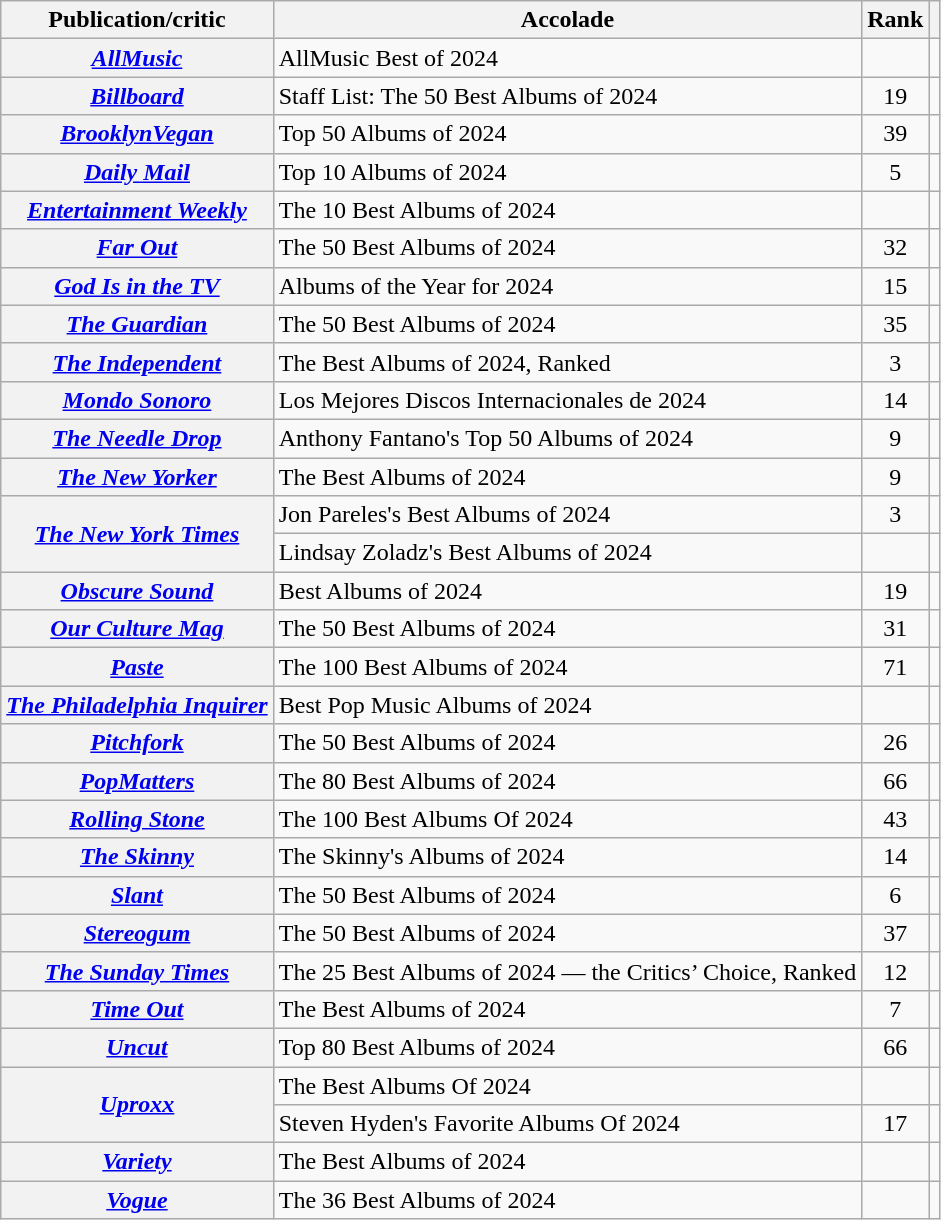<table class="wikitable sortable plainrowheaders">
<tr>
<th scope="col">Publication/critic</th>
<th scope="col">Accolade</th>
<th scope="col">Rank</th>
<th scope="col" class="unsortable"></th>
</tr>
<tr>
<th scope="row"><em><a href='#'>AllMusic</a></em></th>
<td>AllMusic Best of 2024</td>
<td></td>
<td style="text-align: center;"></td>
</tr>
<tr>
<th scope="row"><em><a href='#'>Billboard</a></em></th>
<td>Staff List: The 50 Best Albums of 2024</td>
<td style="text-align: center;">19</td>
<td style="text-align: center;"></td>
</tr>
<tr>
<th scope="row"><em><a href='#'>BrooklynVegan</a></em></th>
<td>Top 50 Albums of 2024</td>
<td style="text-align: center;">39</td>
<td style="text-align: center;"></td>
</tr>
<tr>
<th scope="row"><em><a href='#'>Daily Mail</a></em></th>
<td>Top 10 Albums of 2024</td>
<td style="text-align: center;">5</td>
<td style="text-align: center;"></td>
</tr>
<tr>
<th scope="row"><em><a href='#'>Entertainment Weekly</a></em></th>
<td>The 10 Best Albums of 2024</td>
<td></td>
<td style="text-align: center;"></td>
</tr>
<tr>
<th scope="row"><em><a href='#'>Far Out</a></em></th>
<td>The 50 Best Albums of 2024</td>
<td style="text-align: center;">32</td>
<td style="text-align: center;"></td>
</tr>
<tr>
<th scope="row"><em><a href='#'>God Is in the TV</a></em></th>
<td>Albums of the Year for 2024</td>
<td style="text-align: center;">15</td>
<td style="text-align: center;"></td>
</tr>
<tr>
<th scope="row"><em><a href='#'>The Guardian</a></em></th>
<td>The 50 Best Albums of 2024</td>
<td style="text-align: center;">35</td>
<td style="text-align: center;"></td>
</tr>
<tr>
<th scope="row"><em><a href='#'>The Independent</a></em></th>
<td>The Best Albums of 2024, Ranked</td>
<td style="text-align: center;">3</td>
<td style="text-align: center;"></td>
</tr>
<tr>
<th scope="row"><em><a href='#'>Mondo Sonoro</a></em></th>
<td>Los Mejores Discos Internacionales de 2024</td>
<td style="text-align: center;">14</td>
<td style="text-align: center;"></td>
</tr>
<tr>
<th scope="row"><em><a href='#'>The Needle Drop</a></em></th>
<td>Anthony Fantano's Top 50 Albums of 2024</td>
<td style="text-align: center;">9</td>
<td style="text-align: center;"></td>
</tr>
<tr>
<th scope="row"><em><a href='#'>The New Yorker</a></em></th>
<td>The Best Albums of 2024</td>
<td style="text-align: center;">9</td>
<td style="text-align: center;"></td>
</tr>
<tr>
<th scope="row" rowspan="2"><em><a href='#'>The New York Times</a></em></th>
<td>Jon Pareles's Best Albums of 2024</td>
<td style="text-align: center;">3</td>
<td style="text-align: center;"></td>
</tr>
<tr>
<td>Lindsay Zoladz's Best Albums of 2024</td>
<td></td>
<td style="text-align: center;"></td>
</tr>
<tr>
<th scope="row"><em><a href='#'>Obscure Sound</a></em></th>
<td>Best Albums of 2024</td>
<td style="text-align: center;">19</td>
<td style="text-align: center;"></td>
</tr>
<tr>
<th scope="row"><em><a href='#'>Our Culture Mag</a></em></th>
<td>The 50 Best Albums of 2024</td>
<td style="text-align: center;">31</td>
<td style="text-align: center;"></td>
</tr>
<tr>
<th scope="row"><em><a href='#'>Paste</a></em></th>
<td>The 100 Best Albums of 2024</td>
<td style="text-align: center;">71</td>
<td style="text-align: center;"></td>
</tr>
<tr>
<th scope="row"><em><a href='#'>The Philadelphia Inquirer</a></em></th>
<td>Best Pop Music Albums of 2024</td>
<td></td>
<td style="text-align: center;"></td>
</tr>
<tr>
<th scope="row"><em><a href='#'>Pitchfork</a></em></th>
<td>The 50 Best Albums of 2024</td>
<td style="text-align: center;">26</td>
<td style="text-align: center;"></td>
</tr>
<tr>
<th scope="row"><em><a href='#'>PopMatters</a></em></th>
<td>The 80 Best Albums of 2024</td>
<td style="text-align: center;">66</td>
<td style="text-align: center;"></td>
</tr>
<tr>
<th scope="row"><em><a href='#'>Rolling Stone</a></em></th>
<td>The 100 Best Albums Of 2024</td>
<td style="text-align: center;">43</td>
<td style="text-align: center;"></td>
</tr>
<tr>
<th scope="row"><em><a href='#'>The Skinny</a></em></th>
<td>The Skinny's Albums of 2024</td>
<td style="text-align: center;">14</td>
<td style="text-align: center;"></td>
</tr>
<tr>
<th scope="row"><em><a href='#'>Slant</a></em></th>
<td>The 50 Best Albums of 2024</td>
<td style="text-align: center;">6</td>
<td style="text-align: center;"></td>
</tr>
<tr>
<th scope="row"><em><a href='#'>Stereogum</a></em></th>
<td>The 50 Best Albums of 2024</td>
<td style="text-align: center;">37</td>
<td style="text-align: center;"></td>
</tr>
<tr>
<th scope="row"><em><a href='#'>The Sunday Times</a></em></th>
<td>The 25 Best Albums of 2024 — the Critics’ Choice, Ranked</td>
<td style="text-align: center;">12</td>
<td style="text-align: center;"></td>
</tr>
<tr>
<th scope="row"><em><a href='#'>Time Out</a></em></th>
<td>The Best Albums of 2024</td>
<td style="text-align: center;">7</td>
<td style="text-align: center;"></td>
</tr>
<tr>
<th scope="row"><em><a href='#'>Uncut</a></em></th>
<td>Top 80 Best Albums of 2024</td>
<td style="text-align: center;">66</td>
<td style="text-align: center;"></td>
</tr>
<tr>
<th scope="row" rowspan="2"><em><a href='#'>Uproxx</a></em></th>
<td>The Best Albums Of 2024</td>
<td></td>
<td style="text-align: center;"></td>
</tr>
<tr>
<td>Steven Hyden's Favorite Albums Of 2024</td>
<td style="text-align: center;">17</td>
<td style="text-align: center;"></td>
</tr>
<tr>
<th scope="row"><em><a href='#'>Variety</a></em></th>
<td>The Best Albums of 2024</td>
<td></td>
<td style="text-align: center;"></td>
</tr>
<tr>
<th scope="row"><em><a href='#'>Vogue</a></em></th>
<td>The 36 Best Albums of 2024</td>
<td></td>
<td style="text-align: center;"></td>
</tr>
</table>
